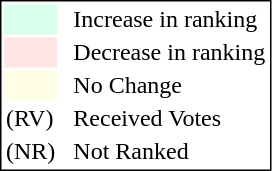<table style="border:1px solid black;">
<tr>
<td style="background:#D8FFEB; width:20px;"></td>
<td> </td>
<td>Increase in ranking</td>
</tr>
<tr>
<td style="background:#FFE6E6; width:20px;"></td>
<td> </td>
<td>Decrease in ranking</td>
</tr>
<tr>
<td style="background:#FFFFE6; width:20px;"></td>
<td> </td>
<td>No Change</td>
</tr>
<tr>
<td>(RV)</td>
<td> </td>
<td>Received Votes</td>
</tr>
<tr>
<td>(NR)</td>
<td> </td>
<td>Not Ranked</td>
</tr>
</table>
